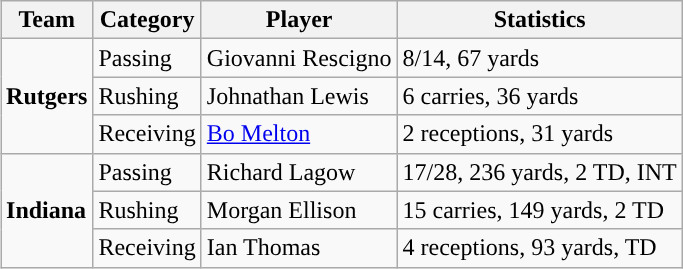<table class="wikitable" style="float: right;">
<tr>
<th>Team</th>
<th>Category</th>
<th>Player</th>
<th>Statistics</th>
</tr>
<tr>
<td rowspan=3><strong>Rutgers</strong></td>
<td>Passing</td>
<td>Giovanni Rescigno</td>
<td>8/14, 67 yards</td>
</tr>
<tr>
<td>Rushing</td>
<td>Johnathan Lewis</td>
<td>6 carries, 36 yards</td>
</tr>
<tr>
<td>Receiving</td>
<td><a href='#'>Bo Melton</a></td>
<td>2 receptions, 31 yards</td>
</tr>
<tr>
<td rowspan=3><strong>Indiana</strong></td>
<td>Passing</td>
<td>Richard Lagow</td>
<td>17/28, 236 yards, 2 TD, INT</td>
</tr>
<tr>
<td>Rushing</td>
<td>Morgan Ellison</td>
<td>15 carries, 149 yards, 2 TD</td>
</tr>
<tr>
<td>Receiving</td>
<td>Ian Thomas</td>
<td>4 receptions, 93 yards, TD</td>
</tr>
</table>
